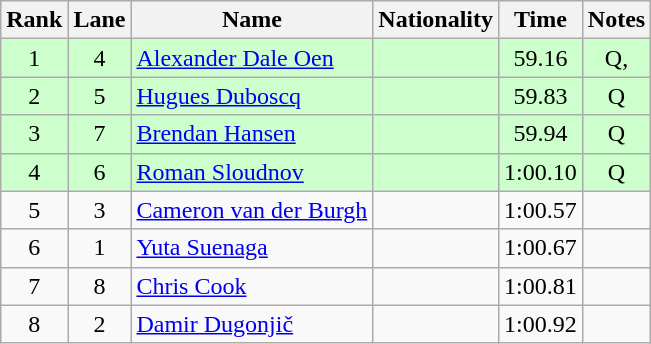<table class='wikitable sortable' style='text-align:center'>
<tr>
<th>Rank</th>
<th>Lane</th>
<th>Name</th>
<th>Nationality</th>
<th>Time</th>
<th>Notes</th>
</tr>
<tr bgcolor=ccffcc>
<td>1</td>
<td>4</td>
<td align=left><a href='#'>Alexander Dale Oen</a></td>
<td align=left></td>
<td>59.16</td>
<td>Q,  </td>
</tr>
<tr bgcolor=ccffcc>
<td>2</td>
<td>5</td>
<td align=left><a href='#'>Hugues Duboscq</a></td>
<td align=left></td>
<td>59.83</td>
<td>Q</td>
</tr>
<tr bgcolor=ccffcc>
<td>3</td>
<td>7</td>
<td align=left><a href='#'>Brendan Hansen</a></td>
<td align=left></td>
<td>59.94</td>
<td>Q</td>
</tr>
<tr bgcolor=ccffcc>
<td>4</td>
<td>6</td>
<td align=left><a href='#'>Roman Sloudnov</a></td>
<td align=left></td>
<td>1:00.10</td>
<td>Q</td>
</tr>
<tr>
<td>5</td>
<td>3</td>
<td align=left><a href='#'>Cameron van der Burgh</a></td>
<td align=left></td>
<td>1:00.57</td>
<td></td>
</tr>
<tr>
<td>6</td>
<td>1</td>
<td align=left><a href='#'>Yuta Suenaga</a></td>
<td align=left></td>
<td>1:00.67</td>
<td></td>
</tr>
<tr>
<td>7</td>
<td>8</td>
<td align=left><a href='#'>Chris Cook</a></td>
<td align=left></td>
<td>1:00.81</td>
<td></td>
</tr>
<tr>
<td>8</td>
<td>2</td>
<td align=left><a href='#'>Damir Dugonjič</a></td>
<td align=left></td>
<td>1:00.92</td>
<td></td>
</tr>
</table>
